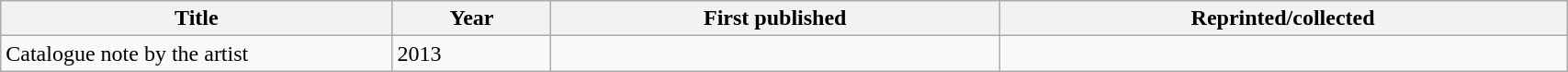<table class='wikitable sortable' width='90%'>
<tr>
<th width=25%>Title</th>
<th>Year</th>
<th>First published</th>
<th>Reprinted/collected</th>
</tr>
<tr>
<td>Catalogue note by the artist</td>
<td>2013</td>
<td></td>
<td></td>
</tr>
</table>
